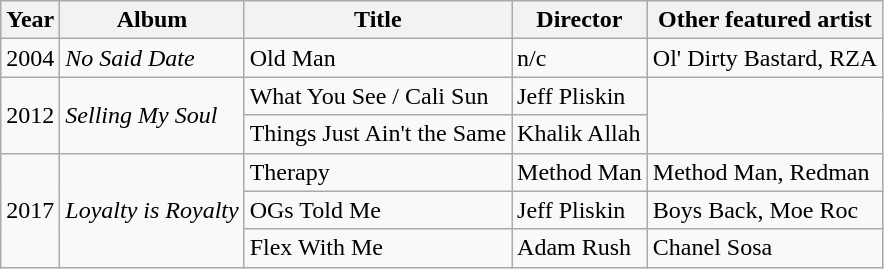<table class="wikitable">
<tr>
<th>Year</th>
<th>Album</th>
<th>Title</th>
<th>Director</th>
<th>Other featured artist</th>
</tr>
<tr>
<td>2004</td>
<td><em>No Said Date</em></td>
<td>Old Man</td>
<td>n/c</td>
<td>Ol' Dirty Bastard, RZA</td>
</tr>
<tr>
<td rowspan="2">2012</td>
<td rowspan="2"><em>Selling My Soul</em></td>
<td>What You See / Cali Sun</td>
<td>Jeff Pliskin</td>
<td rowspan="2"></td>
</tr>
<tr>
<td>Things Just Ain't the Same</td>
<td>Khalik Allah</td>
</tr>
<tr>
<td rowspan="3">2017</td>
<td rowspan="3"><em>Loyalty is Royalty</em></td>
<td>Therapy</td>
<td>Method Man</td>
<td>Method Man, Redman</td>
</tr>
<tr>
<td>OGs Told Me</td>
<td>Jeff Pliskin</td>
<td>Boys Back, Moe Roc</td>
</tr>
<tr>
<td>Flex With Me</td>
<td>Adam Rush</td>
<td>Chanel Sosa</td>
</tr>
</table>
